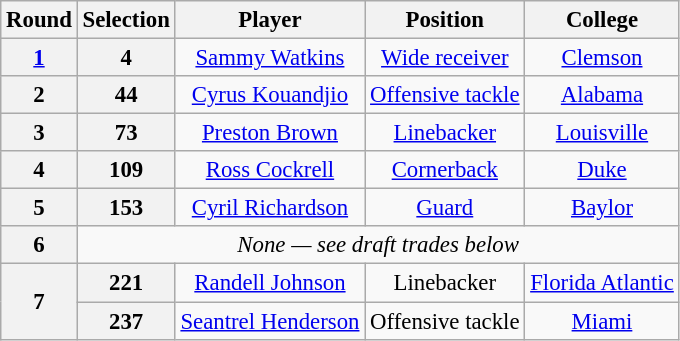<table class="wikitable" style="font-size: 95%; text-align: center;">
<tr>
<th>Round</th>
<th>Selection</th>
<th>Player</th>
<th>Position</th>
<th>College</th>
</tr>
<tr>
<th><a href='#'>1</a></th>
<th>4</th>
<td><a href='#'>Sammy Watkins</a></td>
<td><a href='#'>Wide receiver</a></td>
<td><a href='#'>Clemson</a></td>
</tr>
<tr>
<th>2</th>
<th>44</th>
<td><a href='#'>Cyrus Kouandjio</a></td>
<td><a href='#'>Offensive tackle</a></td>
<td><a href='#'>Alabama</a></td>
</tr>
<tr>
<th>3</th>
<th>73</th>
<td><a href='#'>Preston Brown</a></td>
<td><a href='#'>Linebacker</a></td>
<td><a href='#'>Louisville</a></td>
</tr>
<tr>
<th>4</th>
<th>109</th>
<td><a href='#'>Ross Cockrell</a></td>
<td><a href='#'>Cornerback</a></td>
<td><a href='#'>Duke</a></td>
</tr>
<tr>
<th>5</th>
<th>153</th>
<td><a href='#'>Cyril Richardson</a></td>
<td><a href='#'>Guard</a></td>
<td><a href='#'>Baylor</a></td>
</tr>
<tr>
<th>6</th>
<td colspan=4 align=center><em>None — see draft trades below</em></td>
</tr>
<tr>
<th rowspan=2>7</th>
<th>221</th>
<td><a href='#'>Randell Johnson</a></td>
<td>Linebacker</td>
<td><a href='#'>Florida Atlantic</a></td>
</tr>
<tr>
<th>237</th>
<td><a href='#'>Seantrel Henderson</a></td>
<td>Offensive tackle</td>
<td><a href='#'>Miami</a></td>
</tr>
</table>
